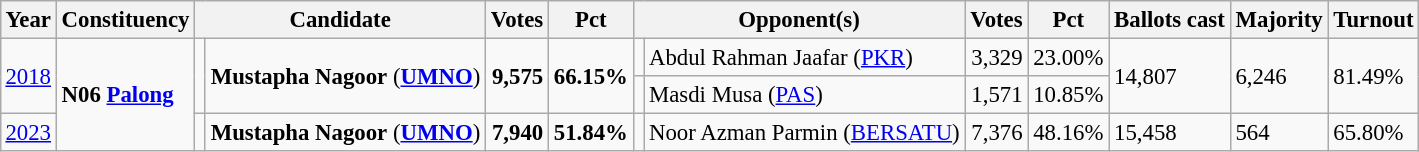<table class="wikitable" style="margin:0.5em ; font-size:95%">
<tr>
<th>Year</th>
<th>Constituency</th>
<th colspan=2>Candidate</th>
<th>Votes</th>
<th>Pct</th>
<th colspan=2>Opponent(s)</th>
<th>Votes</th>
<th>Pct</th>
<th>Ballots cast</th>
<th>Majority</th>
<th>Turnout</th>
</tr>
<tr>
<td rowspan=2><a href='#'>2018</a></td>
<td rowspan=3><strong>N06 <a href='#'>Palong</a></strong></td>
<td rowspan=2 ></td>
<td rowspan=2><strong>Mustapha Nagoor</strong> (<a href='#'><strong>UMNO</strong></a>)</td>
<td rowspan=2 align=right><strong>9,575</strong></td>
<td rowspan=2><strong>66.15%</strong></td>
<td></td>
<td>Abdul Rahman Jaafar (<a href='#'>PKR</a>)</td>
<td align=right>3,329</td>
<td>23.00%</td>
<td rowspan=2>14,807</td>
<td rowspan=2>6,246</td>
<td rowspan=2>81.49%</td>
</tr>
<tr>
<td></td>
<td>Masdi Musa (<a href='#'>PAS</a>)</td>
<td align=right>1,571</td>
<td>10.85%</td>
</tr>
<tr>
<td><a href='#'>2023</a></td>
<td></td>
<td><strong>Mustapha Nagoor</strong> (<a href='#'><strong>UMNO</strong></a>)</td>
<td align=right><strong>7,940</strong></td>
<td><strong>51.84%</strong></td>
<td bgcolor=></td>
<td>Noor Azman Parmin (<a href='#'>BERSATU</a>)</td>
<td align=right>7,376</td>
<td>48.16%</td>
<td>15,458</td>
<td>564</td>
<td>65.80%</td>
</tr>
</table>
